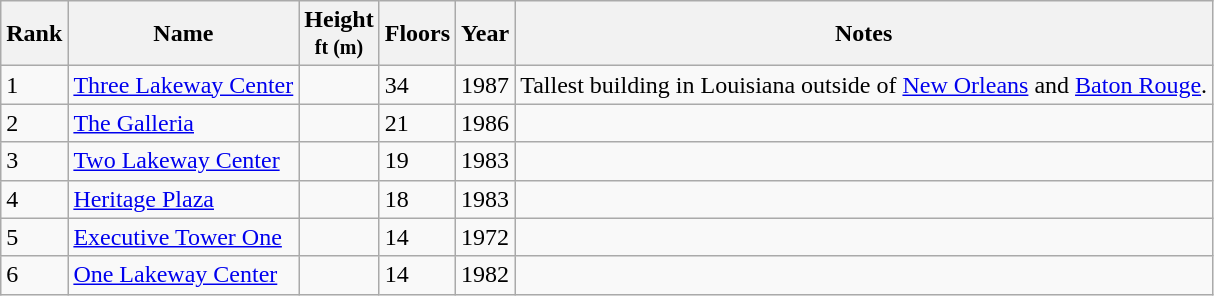<table class="wikitable sortable">
<tr>
<th class="unsortable">Rank</th>
<th>Name</th>
<th>Height<br><small>ft (m)</small></th>
<th>Floors</th>
<th>Year</th>
<th class="unsortable">Notes</th>
</tr>
<tr>
<td>1</td>
<td><a href='#'>Three Lakeway Center</a></td>
<td></td>
<td>34</td>
<td>1987</td>
<td>Tallest building in Louisiana outside of <a href='#'>New Orleans</a> and <a href='#'>Baton Rouge</a>.</td>
</tr>
<tr>
<td>2</td>
<td><a href='#'>The Galleria</a></td>
<td></td>
<td>21</td>
<td>1986</td>
<td></td>
</tr>
<tr>
<td>3</td>
<td><a href='#'>Two Lakeway Center</a></td>
<td></td>
<td>19</td>
<td>1983</td>
<td></td>
</tr>
<tr>
<td>4</td>
<td><a href='#'>Heritage Plaza</a></td>
<td></td>
<td>18</td>
<td>1983</td>
<td></td>
</tr>
<tr>
<td>5</td>
<td><a href='#'>Executive Tower One</a></td>
<td></td>
<td>14</td>
<td>1972</td>
<td></td>
</tr>
<tr>
<td>6</td>
<td><a href='#'>One Lakeway Center</a></td>
<td></td>
<td>14</td>
<td>1982</td>
<td></td>
</tr>
</table>
